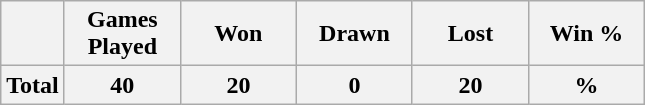<table class="wikitable" style="text-align: center;">
<tr>
<th></th>
<th width="70">Games Played</th>
<th width="70">Won</th>
<th width="70">Drawn</th>
<th width="70">Lost</th>
<th width="70">Win %</th>
</tr>
<tr class="sortbottom">
<th>Total</th>
<th>40</th>
<th>20</th>
<th>0</th>
<th>20</th>
<th>%</th>
</tr>
</table>
